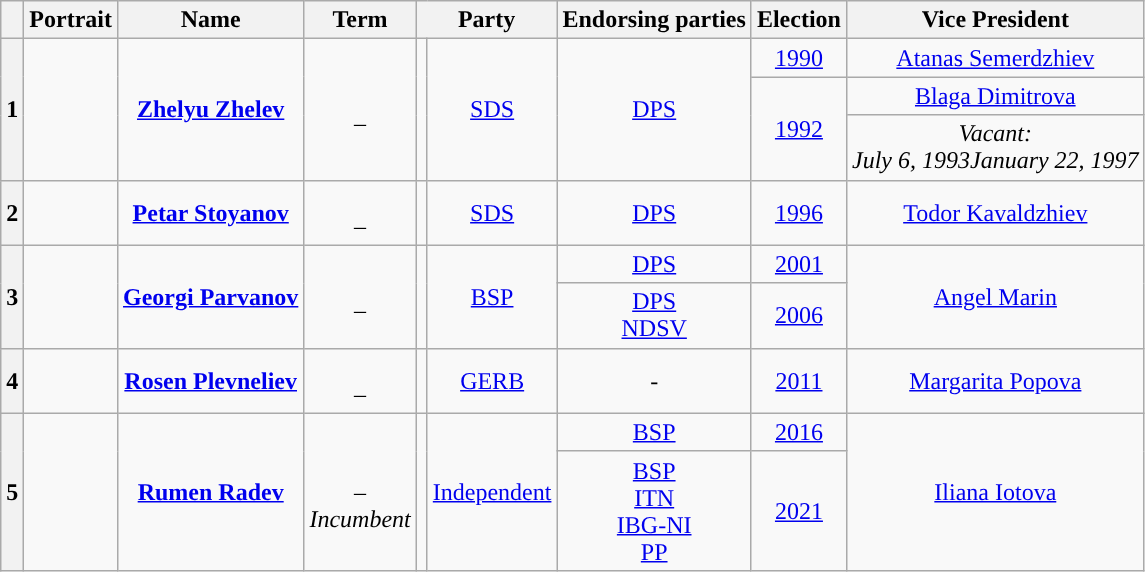<table class="wikitable sortable" style=text-align:center;>
<tr>
<th scope=col></th>
<th scope=col class=unsortable>Portrait</th>
<th scope=col>Name<br></th>
<th scope=col class=unsortable>Term</th>
<th scope=col colspan=2>Party</th>
<th scope=col class=unsortable>Endorsing parties</th>
<th scope=col class=unsortable>Election</th>
<th scope=col class=unsortable>Vice President</th>
</tr>
<tr>
<th scope=row rowspan="3"><strong>1</strong></th>
<td rowspan="3"></td>
<td rowspan="3" data-sort-value="Zhelyu, Zhelev"><strong><a href='#'>Zhelyu Zhelev</a></strong><br></td>
<td rowspan="3"><br>–<br></td>
<td rowspan="3" style="background-color:"></td>
<td rowspan="3"><a href='#'>SDS</a></td>
<td rowspan="3"><a href='#'>DPS</a></td>
<td class=nowrap><a href='#'>1990</a></td>
<td><a href='#'>Atanas Semerdzhiev</a></td>
</tr>
<tr>
<td rowspan="2"><a href='#'>1992</a></td>
<td><a href='#'>Blaga Dimitrova</a></td>
</tr>
<tr>
<td><em>Vacant:<br>July 6, 1993January 22, 1997</em></td>
</tr>
<tr>
<th scope=row><strong>2</strong></th>
<td></td>
<td data-sort-value="Petar, Stoyanov"><strong><a href='#'>Petar Stoyanov</a></strong><br></td>
<td><br>–<br></td>
<td style="background-color:"></td>
<td><a href='#'>SDS</a></td>
<td><a href='#'>DPS</a></td>
<td><a href='#'>1996</a></td>
<td><a href='#'>Todor Kavaldzhiev</a></td>
</tr>
<tr>
<th scope=row rowspan="2"><strong>3</strong></th>
<td rowspan="2"></td>
<td data-sort-value="Georgi, Parvanov" rowspan="2"><strong><a href='#'>Georgi Parvanov</a></strong><br></td>
<td rowspan="2"><br>–<br></td>
<td rowspan="2" style="background-color:"></td>
<td rowspan="2"><a href='#'>BSP</a></td>
<td><a href='#'>DPS</a></td>
<td><a href='#'>2001</a></td>
<td rowspan="2"><a href='#'>Angel Marin</a></td>
</tr>
<tr>
<td><a href='#'>DPS</a><br><a href='#'>NDSV</a></td>
<td><a href='#'>2006</a></td>
</tr>
<tr>
<th scope=row><strong>4</strong></th>
<td></td>
<td data-sort-value="Rosen, Plevneliev"><strong><a href='#'>Rosen Plevneliev</a></strong><br></td>
<td><br>–<br></td>
<td style="background-color:"></td>
<td><a href='#'>GERB</a></td>
<td>-</td>
<td><a href='#'>2011</a></td>
<td><a href='#'>Margarita Popova</a></td>
</tr>
<tr>
<th scope=row rowspan="2"><strong>5</strong></th>
<td rowspan="2"></td>
<td data-sort-value="Rumen, Radev" rowspan="2"><strong><a href='#'>Rumen Radev</a></strong><br></td>
<td rowspan="2"><br>–<br><em>Incumbent</em></td>
<td rowspan="2" style="background-color:"></td>
<td rowspan="2"><a href='#'>Independent</a></td>
<td><a href='#'>BSP</a></td>
<td><a href='#'>2016</a></td>
<td rowspan="2"><a href='#'>Iliana Iotova</a></td>
</tr>
<tr>
<td><a href='#'>BSP</a><br><a href='#'>ITN</a><br><a href='#'>IBG-NI</a><br><a href='#'>PP</a></td>
<td><a href='#'>2021</a></td>
</tr>
</table>
